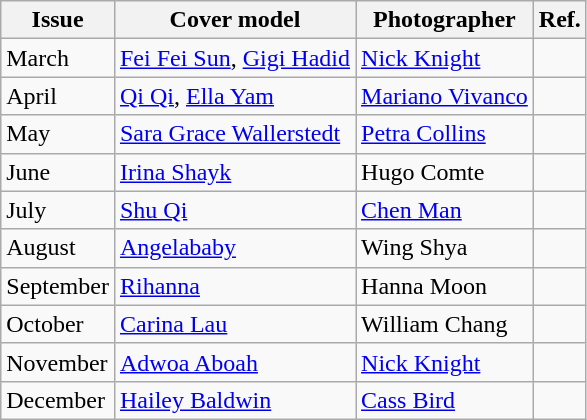<table class="sortable wikitable">
<tr>
<th>Issue</th>
<th>Cover model</th>
<th>Photographer</th>
<th>Ref.</th>
</tr>
<tr>
<td>March</td>
<td><a href='#'>Fei Fei Sun</a>, <a href='#'>Gigi Hadid</a></td>
<td><a href='#'>Nick Knight</a></td>
<td></td>
</tr>
<tr>
<td>April</td>
<td><a href='#'>Qi Qi</a>, <a href='#'>Ella Yam</a></td>
<td><a href='#'>Mariano Vivanco</a></td>
<td></td>
</tr>
<tr>
<td>May</td>
<td><a href='#'>Sara Grace Wallerstedt</a></td>
<td><a href='#'>Petra Collins</a></td>
<td></td>
</tr>
<tr>
<td>June</td>
<td><a href='#'>Irina Shayk</a></td>
<td>Hugo Comte</td>
<td></td>
</tr>
<tr>
<td>July</td>
<td><a href='#'>Shu Qi</a></td>
<td><a href='#'>Chen Man</a></td>
<td></td>
</tr>
<tr>
<td>August</td>
<td><a href='#'>Angelababy</a></td>
<td>Wing Shya</td>
<td></td>
</tr>
<tr>
<td>September</td>
<td><a href='#'>Rihanna</a></td>
<td>Hanna Moon</td>
<td></td>
</tr>
<tr>
<td>October</td>
<td><a href='#'>Carina Lau</a></td>
<td>William Chang</td>
<td></td>
</tr>
<tr>
<td>November</td>
<td><a href='#'>Adwoa Aboah</a></td>
<td><a href='#'>Nick Knight</a></td>
<td></td>
</tr>
<tr>
<td>December</td>
<td><a href='#'>Hailey Baldwin</a></td>
<td><a href='#'>Cass Bird</a></td>
<td></td>
</tr>
</table>
